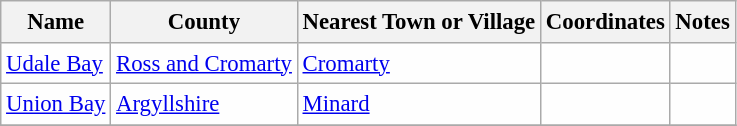<table class="wikitable sortable" style="table-layout:fixed;background-color:#FEFEFE;font-size:95%;padding:0.30em;line-height:1.35em;">
<tr>
<th scope="col">Name</th>
<th scope="col">County</th>
<th scope="col">Nearest Town or Village</th>
<th scope="col">Coordinates</th>
<th scope="col">Notes</th>
</tr>
<tr>
<td><a href='#'>Udale Bay</a></td>
<td><a href='#'>Ross and Cromarty</a></td>
<td><a href='#'>Cromarty</a></td>
<td></td>
<td></td>
</tr>
<tr>
<td><a href='#'>Union Bay</a></td>
<td><a href='#'>Argyllshire</a></td>
<td><a href='#'>Minard</a></td>
<td></td>
<td></td>
</tr>
<tr>
</tr>
</table>
